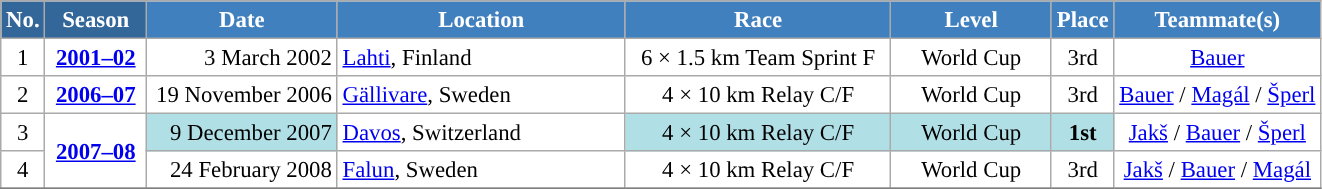<table class="wikitable sortable" style="font-size:95%; text-align:center; border:grey solid 1px; border-collapse:collapse; background:#ffffff;">
<tr style="background:#efefef;">
<th style="background-color:#369; color:white;">No.</th>
<th style="background-color:#369; color:white;">Season</th>
<th style="background-color:#4180be; color:white; width:120px;">Date</th>
<th style="background-color:#4180be; color:white; width:185px;">Location</th>
<th style="background-color:#4180be; color:white; width:170px;">Race</th>
<th style="background-color:#4180be; color:white; width:100px;">Level</th>
<th style="background-color:#4180be; color:white;">Place</th>
<th style="background-color:#4180be; color:white;">Teammate(s)</th>
</tr>
<tr>
<td align=center>1</td>
<td rowspan=1 align=center><strong> <a href='#'>2001–02</a> </strong></td>
<td align=right>3 March 2002</td>
<td align=left> <a href='#'>Lahti</a>, Finland</td>
<td>6 × 1.5 km Team Sprint F</td>
<td>World Cup</td>
<td>3rd</td>
<td><a href='#'>Bauer</a></td>
</tr>
<tr>
<td align=center>2</td>
<td rowspan=1 align=center><strong> <a href='#'>2006–07</a> </strong></td>
<td align=right>19 November 2006</td>
<td align=left> <a href='#'>Gällivare</a>, Sweden</td>
<td>4 × 10 km Relay C/F</td>
<td>World Cup</td>
<td>3rd</td>
<td><a href='#'>Bauer</a> / <a href='#'>Magál</a> / <a href='#'>Šperl</a></td>
</tr>
<tr>
<td align=center>3</td>
<td rowspan=2 align=center><strong><a href='#'>2007–08</a></strong></td>
<td bgcolor="#BOEOE6" align=right>9 December 2007</td>
<td align=left> <a href='#'>Davos</a>, Switzerland</td>
<td bgcolor="#BOEOE6">4 × 10 km Relay C/F</td>
<td bgcolor="#BOEOE6">World Cup</td>
<td bgcolor="#BOEOE6"><strong>1st</strong></td>
<td><a href='#'>Jakš</a> / <a href='#'>Bauer</a> / <a href='#'>Šperl</a></td>
</tr>
<tr>
<td align=center>4</td>
<td align=right>24 February 2008</td>
<td align=left> <a href='#'>Falun</a>, Sweden</td>
<td>4 × 10 km Relay C/F</td>
<td>World Cup</td>
<td>3rd</td>
<td><a href='#'>Jakš</a> / <a href='#'>Bauer</a> / <a href='#'>Magál</a></td>
</tr>
<tr>
</tr>
</table>
